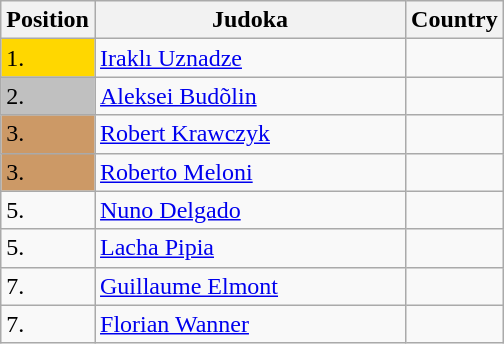<table class=wikitable>
<tr>
<th width=10>Position</th>
<th width=200>Judoka</th>
<th width=10>Country</th>
</tr>
<tr>
<td bgcolor=gold>1.</td>
<td><a href='#'>Iraklı Uznadze</a></td>
<td></td>
</tr>
<tr>
<td bgcolor="silver">2.</td>
<td><a href='#'>Aleksei Budõlin</a></td>
<td></td>
</tr>
<tr>
<td bgcolor="CC9966">3.</td>
<td><a href='#'>Robert Krawczyk</a></td>
<td></td>
</tr>
<tr>
<td bgcolor="CC9966">3.</td>
<td><a href='#'>Roberto Meloni</a></td>
<td></td>
</tr>
<tr>
<td>5.</td>
<td><a href='#'>Nuno Delgado</a></td>
<td></td>
</tr>
<tr>
<td>5.</td>
<td><a href='#'>Lacha Pipia</a></td>
<td></td>
</tr>
<tr>
<td>7.</td>
<td><a href='#'>Guillaume Elmont</a></td>
<td></td>
</tr>
<tr>
<td>7.</td>
<td><a href='#'>Florian Wanner</a></td>
<td></td>
</tr>
</table>
